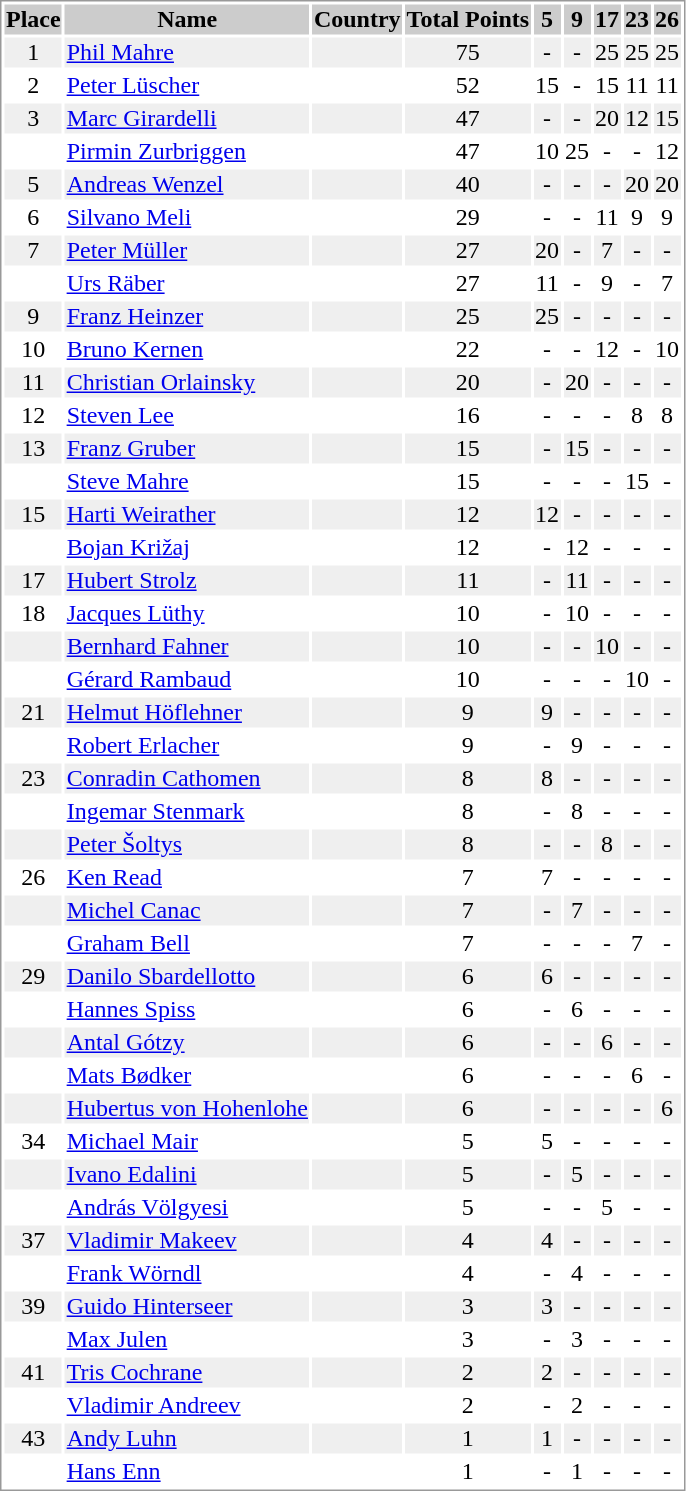<table border="0" style="border: 1px solid #999; background-color:#FFFFFF; text-align:center">
<tr align="center" bgcolor="#CCCCCC">
<th>Place</th>
<th>Name</th>
<th>Country</th>
<th>Total Points</th>
<th>5</th>
<th>9</th>
<th>17</th>
<th>23</th>
<th>26</th>
</tr>
<tr bgcolor="#EFEFEF">
<td>1</td>
<td align="left"><a href='#'>Phil Mahre</a></td>
<td align="left"></td>
<td>75</td>
<td>-</td>
<td>-</td>
<td>25</td>
<td>25</td>
<td>25</td>
</tr>
<tr>
<td>2</td>
<td align="left"><a href='#'>Peter Lüscher</a></td>
<td align="left"></td>
<td>52</td>
<td>15</td>
<td>-</td>
<td>15</td>
<td>11</td>
<td>11</td>
</tr>
<tr bgcolor="#EFEFEF">
<td>3</td>
<td align="left"><a href='#'>Marc Girardelli</a></td>
<td align="left"></td>
<td>47</td>
<td>-</td>
<td>-</td>
<td>20</td>
<td>12</td>
<td>15</td>
</tr>
<tr>
<td></td>
<td align="left"><a href='#'>Pirmin Zurbriggen</a></td>
<td align="left"></td>
<td>47</td>
<td>10</td>
<td>25</td>
<td>-</td>
<td>-</td>
<td>12</td>
</tr>
<tr bgcolor="#EFEFEF">
<td>5</td>
<td align="left"><a href='#'>Andreas Wenzel</a></td>
<td align="left"></td>
<td>40</td>
<td>-</td>
<td>-</td>
<td>-</td>
<td>20</td>
<td>20</td>
</tr>
<tr>
<td>6</td>
<td align="left"><a href='#'>Silvano Meli</a></td>
<td align="left"></td>
<td>29</td>
<td>-</td>
<td>-</td>
<td>11</td>
<td>9</td>
<td>9</td>
</tr>
<tr bgcolor="#EFEFEF">
<td>7</td>
<td align="left"><a href='#'>Peter Müller</a></td>
<td align="left"></td>
<td>27</td>
<td>20</td>
<td>-</td>
<td>7</td>
<td>-</td>
<td>-</td>
</tr>
<tr>
<td></td>
<td align="left"><a href='#'>Urs Räber</a></td>
<td align="left"></td>
<td>27</td>
<td>11</td>
<td>-</td>
<td>9</td>
<td>-</td>
<td>7</td>
</tr>
<tr bgcolor="#EFEFEF">
<td>9</td>
<td align="left"><a href='#'>Franz Heinzer</a></td>
<td align="left"></td>
<td>25</td>
<td>25</td>
<td>-</td>
<td>-</td>
<td>-</td>
<td>-</td>
</tr>
<tr>
<td>10</td>
<td align="left"><a href='#'>Bruno Kernen</a></td>
<td align="left"></td>
<td>22</td>
<td>-</td>
<td>-</td>
<td>12</td>
<td>-</td>
<td>10</td>
</tr>
<tr bgcolor="#EFEFEF">
<td>11</td>
<td align="left"><a href='#'>Christian Orlainsky</a></td>
<td align="left"></td>
<td>20</td>
<td>-</td>
<td>20</td>
<td>-</td>
<td>-</td>
<td>-</td>
</tr>
<tr>
<td>12</td>
<td align="left"><a href='#'>Steven Lee</a></td>
<td align="left"></td>
<td>16</td>
<td>-</td>
<td>-</td>
<td>-</td>
<td>8</td>
<td>8</td>
</tr>
<tr bgcolor="#EFEFEF">
<td>13</td>
<td align="left"><a href='#'>Franz Gruber</a></td>
<td align="left"></td>
<td>15</td>
<td>-</td>
<td>15</td>
<td>-</td>
<td>-</td>
<td>-</td>
</tr>
<tr>
<td></td>
<td align="left"><a href='#'>Steve Mahre</a></td>
<td align="left"></td>
<td>15</td>
<td>-</td>
<td>-</td>
<td>-</td>
<td>15</td>
<td>-</td>
</tr>
<tr bgcolor="#EFEFEF">
<td>15</td>
<td align="left"><a href='#'>Harti Weirather</a></td>
<td align="left"></td>
<td>12</td>
<td>12</td>
<td>-</td>
<td>-</td>
<td>-</td>
<td>-</td>
</tr>
<tr>
<td></td>
<td align="left"><a href='#'>Bojan Križaj</a></td>
<td align="left"></td>
<td>12</td>
<td>-</td>
<td>12</td>
<td>-</td>
<td>-</td>
<td>-</td>
</tr>
<tr bgcolor="#EFEFEF">
<td>17</td>
<td align="left"><a href='#'>Hubert Strolz</a></td>
<td align="left"></td>
<td>11</td>
<td>-</td>
<td>11</td>
<td>-</td>
<td>-</td>
<td>-</td>
</tr>
<tr>
<td>18</td>
<td align="left"><a href='#'>Jacques Lüthy</a></td>
<td align="left"></td>
<td>10</td>
<td>-</td>
<td>10</td>
<td>-</td>
<td>-</td>
<td>-</td>
</tr>
<tr bgcolor="#EFEFEF">
<td></td>
<td align="left"><a href='#'>Bernhard Fahner</a></td>
<td align="left"></td>
<td>10</td>
<td>-</td>
<td>-</td>
<td>10</td>
<td>-</td>
<td>-</td>
</tr>
<tr>
<td></td>
<td align="left"><a href='#'>Gérard Rambaud</a></td>
<td align="left"></td>
<td>10</td>
<td>-</td>
<td>-</td>
<td>-</td>
<td>10</td>
<td>-</td>
</tr>
<tr bgcolor="#EFEFEF">
<td>21</td>
<td align="left"><a href='#'>Helmut Höflehner</a></td>
<td align="left"></td>
<td>9</td>
<td>9</td>
<td>-</td>
<td>-</td>
<td>-</td>
<td>-</td>
</tr>
<tr>
<td></td>
<td align="left"><a href='#'>Robert Erlacher</a></td>
<td align="left"></td>
<td>9</td>
<td>-</td>
<td>9</td>
<td>-</td>
<td>-</td>
<td>-</td>
</tr>
<tr bgcolor="#EFEFEF">
<td>23</td>
<td align="left"><a href='#'>Conradin Cathomen</a></td>
<td align="left"></td>
<td>8</td>
<td>8</td>
<td>-</td>
<td>-</td>
<td>-</td>
<td>-</td>
</tr>
<tr>
<td></td>
<td align="left"><a href='#'>Ingemar Stenmark</a></td>
<td align="left"></td>
<td>8</td>
<td>-</td>
<td>8</td>
<td>-</td>
<td>-</td>
<td>-</td>
</tr>
<tr bgcolor="#EFEFEF">
<td></td>
<td align="left"><a href='#'>Peter Šoltys</a></td>
<td align="left"></td>
<td>8</td>
<td>-</td>
<td>-</td>
<td>8</td>
<td>-</td>
<td>-</td>
</tr>
<tr>
<td>26</td>
<td align="left"><a href='#'>Ken Read</a></td>
<td align="left"></td>
<td>7</td>
<td>7</td>
<td>-</td>
<td>-</td>
<td>-</td>
<td>-</td>
</tr>
<tr bgcolor="#EFEFEF">
<td></td>
<td align="left"><a href='#'>Michel Canac</a></td>
<td align="left"></td>
<td>7</td>
<td>-</td>
<td>7</td>
<td>-</td>
<td>-</td>
<td>-</td>
</tr>
<tr>
<td></td>
<td align="left"><a href='#'>Graham Bell</a></td>
<td align="left"></td>
<td>7</td>
<td>-</td>
<td>-</td>
<td>-</td>
<td>7</td>
<td>-</td>
</tr>
<tr bgcolor="#EFEFEF">
<td>29</td>
<td align="left"><a href='#'>Danilo Sbardellotto</a></td>
<td align="left"></td>
<td>6</td>
<td>6</td>
<td>-</td>
<td>-</td>
<td>-</td>
<td>-</td>
</tr>
<tr>
<td></td>
<td align="left"><a href='#'>Hannes Spiss</a></td>
<td align="left"></td>
<td>6</td>
<td>-</td>
<td>6</td>
<td>-</td>
<td>-</td>
<td>-</td>
</tr>
<tr bgcolor="#EFEFEF">
<td></td>
<td align="left"><a href='#'>Antal Gótzy</a></td>
<td align="left"></td>
<td>6</td>
<td>-</td>
<td>-</td>
<td>6</td>
<td>-</td>
<td>-</td>
</tr>
<tr>
<td></td>
<td align="left"><a href='#'>Mats Bødker</a></td>
<td align="left"></td>
<td>6</td>
<td>-</td>
<td>-</td>
<td>-</td>
<td>6</td>
<td>-</td>
</tr>
<tr bgcolor="#EFEFEF">
<td></td>
<td align="left"><a href='#'>Hubertus von Hohenlohe</a></td>
<td align="left"></td>
<td>6</td>
<td>-</td>
<td>-</td>
<td>-</td>
<td>-</td>
<td>6</td>
</tr>
<tr>
<td>34</td>
<td align="left"><a href='#'>Michael Mair</a></td>
<td align="left"></td>
<td>5</td>
<td>5</td>
<td>-</td>
<td>-</td>
<td>-</td>
<td>-</td>
</tr>
<tr bgcolor="#EFEFEF">
<td></td>
<td align="left"><a href='#'>Ivano Edalini</a></td>
<td align="left"></td>
<td>5</td>
<td>-</td>
<td>5</td>
<td>-</td>
<td>-</td>
<td>-</td>
</tr>
<tr>
<td></td>
<td align="left"><a href='#'>András Völgyesi</a></td>
<td align="left"></td>
<td>5</td>
<td>-</td>
<td>-</td>
<td>5</td>
<td>-</td>
<td>-</td>
</tr>
<tr bgcolor="#EFEFEF">
<td>37</td>
<td align="left"><a href='#'>Vladimir Makeev</a></td>
<td align="left"></td>
<td>4</td>
<td>4</td>
<td>-</td>
<td>-</td>
<td>-</td>
<td>-</td>
</tr>
<tr>
<td></td>
<td align="left"><a href='#'>Frank Wörndl</a></td>
<td align="left"></td>
<td>4</td>
<td>-</td>
<td>4</td>
<td>-</td>
<td>-</td>
<td>-</td>
</tr>
<tr bgcolor="#EFEFEF">
<td>39</td>
<td align="left"><a href='#'>Guido Hinterseer</a></td>
<td align="left"></td>
<td>3</td>
<td>3</td>
<td>-</td>
<td>-</td>
<td>-</td>
<td>-</td>
</tr>
<tr>
<td></td>
<td align="left"><a href='#'>Max Julen</a></td>
<td align="left"></td>
<td>3</td>
<td>-</td>
<td>3</td>
<td>-</td>
<td>-</td>
<td>-</td>
</tr>
<tr bgcolor="#EFEFEF">
<td>41</td>
<td align="left"><a href='#'>Tris Cochrane</a></td>
<td align="left"></td>
<td>2</td>
<td>2</td>
<td>-</td>
<td>-</td>
<td>-</td>
<td>-</td>
</tr>
<tr>
<td></td>
<td align="left"><a href='#'>Vladimir Andreev</a></td>
<td align="left"></td>
<td>2</td>
<td>-</td>
<td>2</td>
<td>-</td>
<td>-</td>
<td>-</td>
</tr>
<tr bgcolor="#EFEFEF">
<td>43</td>
<td align="left"><a href='#'>Andy Luhn</a></td>
<td align="left"></td>
<td>1</td>
<td>1</td>
<td>-</td>
<td>-</td>
<td>-</td>
<td>-</td>
</tr>
<tr>
<td></td>
<td align="left"><a href='#'>Hans Enn</a></td>
<td align="left"></td>
<td>1</td>
<td>-</td>
<td>1</td>
<td>-</td>
<td>-</td>
<td>-</td>
</tr>
</table>
